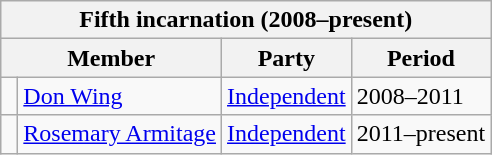<table class="wikitable">
<tr>
<th colspan="4">Fifth incarnation (2008–present)</th>
</tr>
<tr>
<th colspan="2">Member</th>
<th>Party</th>
<th>Period</th>
</tr>
<tr>
<td> </td>
<td><a href='#'>Don Wing</a></td>
<td><a href='#'>Independent</a></td>
<td>2008–2011</td>
</tr>
<tr>
<td> </td>
<td><a href='#'>Rosemary Armitage</a></td>
<td><a href='#'>Independent</a></td>
<td>2011–present</td>
</tr>
</table>
